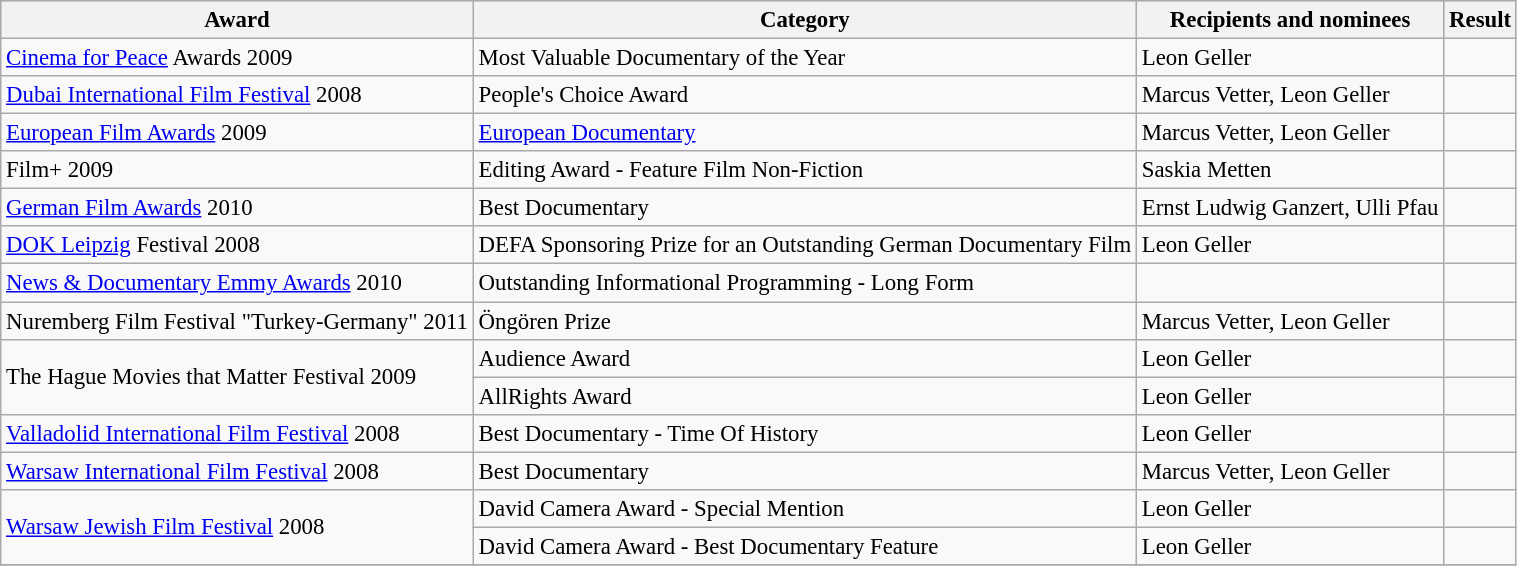<table class="wikitable" style="font-size: 95%;">
<tr style="background:#ccc; text-align:center;">
<th>Award</th>
<th>Category</th>
<th>Recipients and nominees</th>
<th>Result</th>
</tr>
<tr>
<td><a href='#'>Cinema for Peace</a> Awards 2009</td>
<td>Most Valuable Documentary of the Year</td>
<td>Leon Geller</td>
<td></td>
</tr>
<tr>
<td><a href='#'>Dubai International Film Festival</a> 2008</td>
<td>People's Choice Award</td>
<td>Marcus Vetter, Leon Geller</td>
<td></td>
</tr>
<tr>
<td><a href='#'>European Film Awards</a> 2009</td>
<td><a href='#'>European Documentary</a></td>
<td>Marcus Vetter, Leon Geller</td>
<td></td>
</tr>
<tr>
<td>Film+ 2009</td>
<td>Editing Award - Feature Film Non-Fiction</td>
<td>Saskia Metten</td>
<td></td>
</tr>
<tr>
<td><a href='#'>German Film Awards</a> 2010</td>
<td>Best Documentary</td>
<td>Ernst Ludwig Ganzert, Ulli Pfau</td>
<td></td>
</tr>
<tr>
<td><a href='#'>DOK Leipzig</a> Festival 2008</td>
<td>DEFA Sponsoring Prize for an Outstanding German Documentary Film</td>
<td>Leon Geller</td>
<td></td>
</tr>
<tr>
<td><a href='#'>News & Documentary Emmy Awards</a> 2010</td>
<td>Outstanding Informational Programming - Long Form</td>
<td></td>
<td></td>
</tr>
<tr>
<td>Nuremberg Film Festival "Turkey-Germany" 2011</td>
<td>Öngören Prize</td>
<td>Marcus Vetter, Leon Geller</td>
<td></td>
</tr>
<tr>
<td rowspan=2>The Hague Movies that Matter Festival 2009</td>
<td>Audience Award</td>
<td>Leon Geller</td>
<td></td>
</tr>
<tr>
<td>AllRights Award</td>
<td>Leon Geller</td>
<td></td>
</tr>
<tr>
<td><a href='#'>Valladolid International Film Festival</a> 2008</td>
<td>Best Documentary - Time Of History</td>
<td>Leon Geller</td>
<td></td>
</tr>
<tr>
<td><a href='#'>Warsaw International Film Festival</a> 2008</td>
<td>Best Documentary</td>
<td>Marcus Vetter, Leon Geller</td>
<td></td>
</tr>
<tr>
<td rowspan=2><a href='#'>Warsaw Jewish Film Festival</a> 2008</td>
<td>David Camera Award - Special Mention</td>
<td>Leon Geller</td>
<td></td>
</tr>
<tr>
<td>David Camera Award - Best Documentary Feature</td>
<td>Leon Geller</td>
<td></td>
</tr>
<tr>
</tr>
</table>
